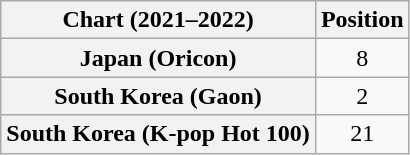<table class="wikitable sortable plainrowheaders" style="text-align:center">
<tr>
<th scope="col">Chart (2021–2022)</th>
<th scope="col">Position</th>
</tr>
<tr>
<th scope="row">Japan (Oricon)<br></th>
<td>8</td>
</tr>
<tr>
<th scope="row">South Korea (Gaon)</th>
<td>2</td>
</tr>
<tr>
<th scope="row">South Korea (K-pop Hot 100)</th>
<td>21</td>
</tr>
</table>
